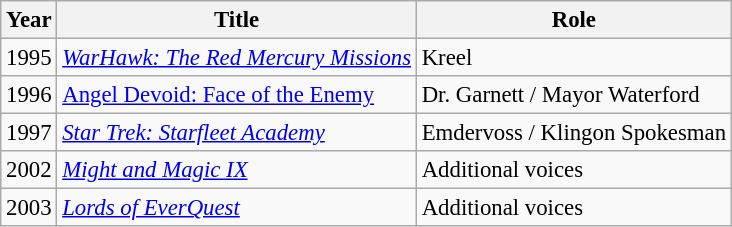<table class="wikitable" style="font-size: 95%;">
<tr>
<th>Year</th>
<th>Title</th>
<th>Role</th>
</tr>
<tr>
<td>1995</td>
<td><em><a href='#'>WarHawk: The Red Mercury Missions</a></em></td>
<td>Kreel</td>
</tr>
<tr>
<td>1996</td>
<td><a href='#'>Angel Devoid: Face of the Enemy</a></td>
<td>Dr. Garnett / Mayor Waterford</td>
</tr>
<tr>
<td>1997</td>
<td><em><a href='#'>Star Trek: Starfleet Academy</a></em></td>
<td>Emdervoss / Klingon Spokesman</td>
</tr>
<tr>
<td>2002</td>
<td><em><a href='#'>Might and Magic IX</a></em></td>
<td>Additional voices</td>
</tr>
<tr>
<td>2003</td>
<td><em><a href='#'>Lords of EverQuest</a></em></td>
<td>Additional voices</td>
</tr>
</table>
